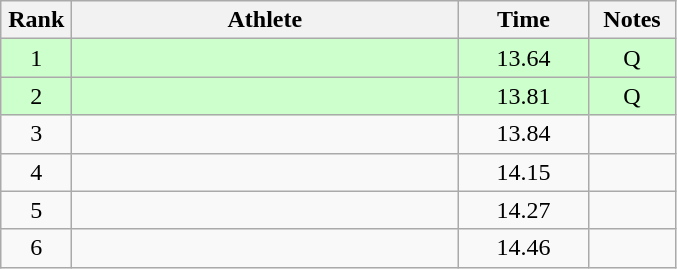<table class="wikitable" style="text-align:center">
<tr>
<th width=40>Rank</th>
<th width=250>Athlete</th>
<th width=80>Time</th>
<th width=50>Notes</th>
</tr>
<tr bgcolor="ccffcc">
<td>1</td>
<td align=left></td>
<td>13.64</td>
<td>Q</td>
</tr>
<tr bgcolor="ccffcc">
<td>2</td>
<td align=left></td>
<td>13.81</td>
<td>Q</td>
</tr>
<tr>
<td>3</td>
<td align=left></td>
<td>13.84</td>
<td></td>
</tr>
<tr>
<td>4</td>
<td align=left></td>
<td>14.15</td>
<td></td>
</tr>
<tr>
<td>5</td>
<td align=left></td>
<td>14.27</td>
<td></td>
</tr>
<tr>
<td>6</td>
<td align=left></td>
<td>14.46</td>
<td></td>
</tr>
</table>
